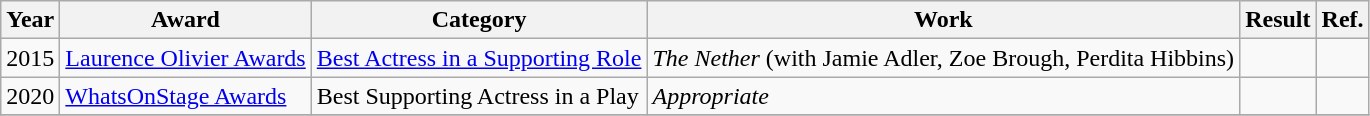<table class="wikitable">
<tr>
<th>Year</th>
<th>Award</th>
<th>Category</th>
<th>Work</th>
<th>Result</th>
<th>Ref.</th>
</tr>
<tr>
<td>2015</td>
<td><a href='#'>Laurence Olivier Awards</a></td>
<td><a href='#'>Best Actress in a Supporting Role</a></td>
<td><em>The Nether</em> (with Jamie Adler, Zoe Brough, Perdita Hibbins)</td>
<td></td>
<td></td>
</tr>
<tr>
<td>2020</td>
<td><a href='#'>WhatsOnStage Awards</a></td>
<td>Best Supporting Actress in a Play</td>
<td><em>Appropriate</em></td>
<td></td>
<td></td>
</tr>
<tr>
</tr>
</table>
